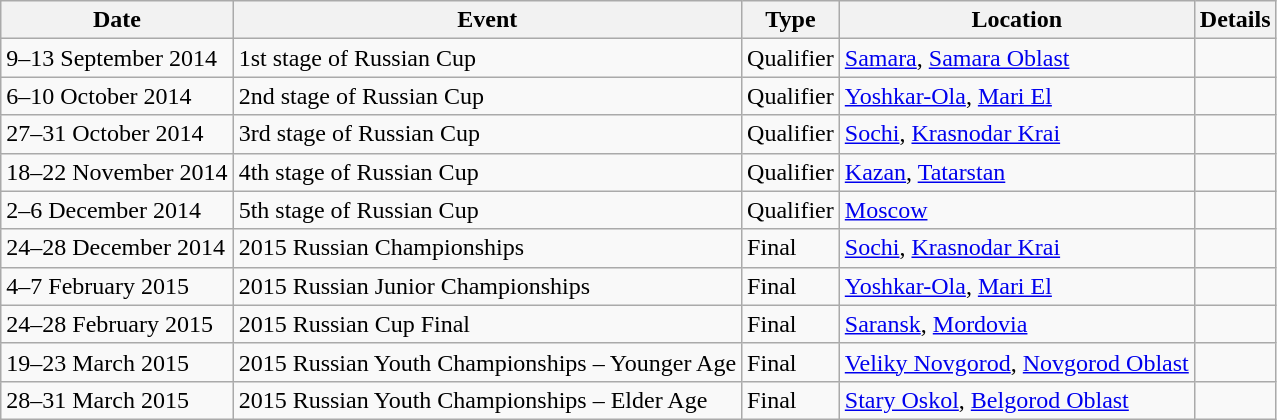<table class="wikitable">
<tr>
<th>Date</th>
<th>Event</th>
<th>Type</th>
<th>Location</th>
<th>Details</th>
</tr>
<tr>
<td>9–13 September 2014</td>
<td>1st stage of Russian Cup</td>
<td>Qualifier</td>
<td><a href='#'>Samara</a>, <a href='#'>Samara Oblast</a></td>
<td></td>
</tr>
<tr>
<td>6–10 October 2014</td>
<td>2nd stage of Russian Cup</td>
<td>Qualifier</td>
<td><a href='#'>Yoshkar-Ola</a>, <a href='#'>Mari El</a></td>
<td></td>
</tr>
<tr>
<td>27–31 October 2014</td>
<td>3rd stage of Russian Cup</td>
<td>Qualifier</td>
<td><a href='#'>Sochi</a>, <a href='#'>Krasnodar Krai</a></td>
<td></td>
</tr>
<tr>
<td>18–22 November 2014</td>
<td>4th stage of Russian Cup</td>
<td>Qualifier</td>
<td><a href='#'>Kazan</a>, <a href='#'>Tatarstan</a></td>
<td></td>
</tr>
<tr>
<td>2–6 December 2014</td>
<td>5th stage of Russian Cup</td>
<td>Qualifier</td>
<td><a href='#'>Moscow</a></td>
<td></td>
</tr>
<tr>
<td>24–28 December 2014</td>
<td>2015 Russian Championships</td>
<td>Final</td>
<td><a href='#'>Sochi</a>, <a href='#'>Krasnodar Krai</a></td>
<td></td>
</tr>
<tr>
<td>4–7 February 2015</td>
<td>2015 Russian Junior Championships</td>
<td>Final</td>
<td><a href='#'>Yoshkar-Ola</a>, <a href='#'>Mari El</a></td>
<td></td>
</tr>
<tr>
<td>24–28 February 2015</td>
<td>2015 Russian Cup Final</td>
<td>Final</td>
<td><a href='#'>Saransk</a>, <a href='#'>Mordovia</a></td>
<td></td>
</tr>
<tr>
<td>19–23 March 2015</td>
<td>2015 Russian Youth Championships – Younger Age</td>
<td>Final</td>
<td><a href='#'>Veliky Novgorod</a>, <a href='#'>Novgorod Oblast</a></td>
<td></td>
</tr>
<tr>
<td>28–31 March 2015</td>
<td>2015 Russian Youth Championships – Elder Age</td>
<td>Final</td>
<td><a href='#'>Stary Oskol</a>, <a href='#'>Belgorod Oblast</a></td>
<td></td>
</tr>
</table>
